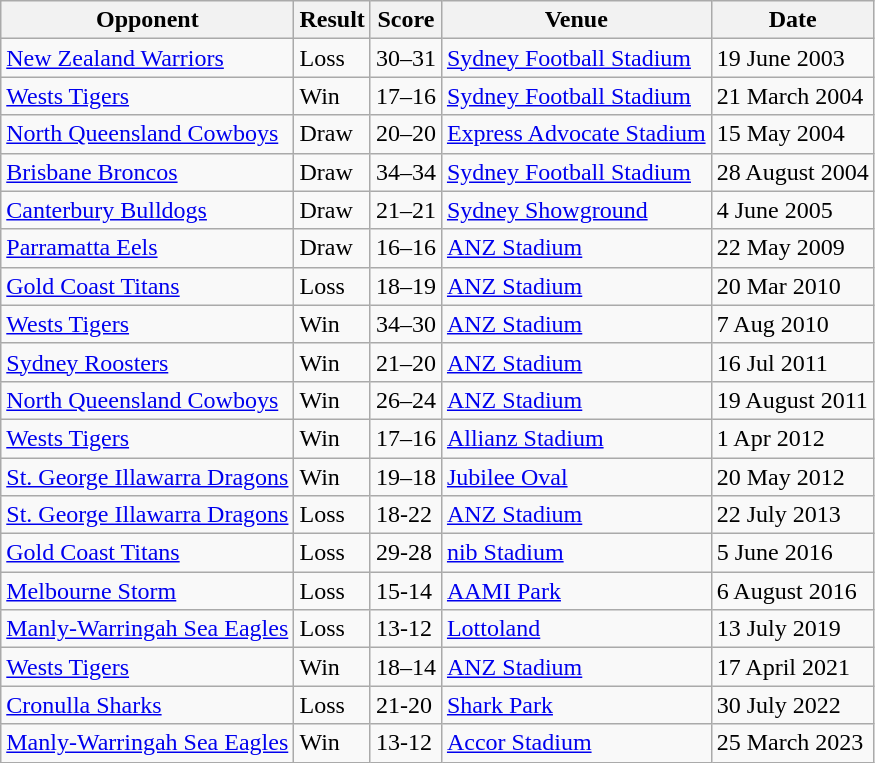<table class="wikitable" style="text-align:left">
<tr>
<th>Opponent</th>
<th>Result</th>
<th>Score</th>
<th>Venue</th>
<th>Date</th>
</tr>
<tr>
<td><a href='#'>New Zealand Warriors</a></td>
<td>Loss</td>
<td>30–31</td>
<td><a href='#'>Sydney Football Stadium</a></td>
<td>19 June 2003</td>
</tr>
<tr>
<td><a href='#'>Wests Tigers</a></td>
<td>Win</td>
<td>17–16</td>
<td><a href='#'>Sydney Football Stadium</a></td>
<td>21 March 2004</td>
</tr>
<tr>
<td><a href='#'>North Queensland Cowboys</a></td>
<td>Draw</td>
<td>20–20</td>
<td><a href='#'>Express Advocate Stadium</a></td>
<td>15 May 2004</td>
</tr>
<tr>
<td><a href='#'>Brisbane Broncos</a></td>
<td>Draw</td>
<td>34–34</td>
<td><a href='#'>Sydney Football Stadium</a></td>
<td>28 August 2004</td>
</tr>
<tr>
<td><a href='#'>Canterbury Bulldogs</a></td>
<td>Draw</td>
<td>21–21</td>
<td><a href='#'>Sydney Showground</a></td>
<td>4 June 2005</td>
</tr>
<tr>
<td><a href='#'>Parramatta Eels</a></td>
<td>Draw</td>
<td>16–16</td>
<td><a href='#'>ANZ Stadium</a></td>
<td>22 May 2009</td>
</tr>
<tr>
<td><a href='#'>Gold Coast Titans</a></td>
<td>Loss</td>
<td>18–19</td>
<td><a href='#'>ANZ Stadium</a></td>
<td>20 Mar 2010</td>
</tr>
<tr>
<td><a href='#'>Wests Tigers</a></td>
<td>Win</td>
<td>34–30</td>
<td><a href='#'>ANZ Stadium</a></td>
<td>7 Aug 2010</td>
</tr>
<tr>
<td><a href='#'>Sydney Roosters</a></td>
<td>Win</td>
<td>21–20</td>
<td><a href='#'>ANZ Stadium</a></td>
<td>16 Jul 2011</td>
</tr>
<tr>
<td><a href='#'>North Queensland Cowboys</a></td>
<td>Win</td>
<td>26–24</td>
<td><a href='#'>ANZ Stadium</a></td>
<td>19 August 2011</td>
</tr>
<tr>
<td><a href='#'>Wests Tigers</a></td>
<td>Win</td>
<td>17–16</td>
<td><a href='#'>Allianz Stadium</a></td>
<td>1 Apr 2012</td>
</tr>
<tr>
<td><a href='#'>St. George Illawarra Dragons</a></td>
<td>Win</td>
<td>19–18</td>
<td><a href='#'>Jubilee Oval</a></td>
<td>20 May 2012</td>
</tr>
<tr>
<td><a href='#'>St. George Illawarra Dragons</a></td>
<td>Loss</td>
<td>18-22</td>
<td><a href='#'>ANZ Stadium</a></td>
<td>22 July 2013</td>
</tr>
<tr>
<td><a href='#'>Gold Coast Titans</a></td>
<td>Loss</td>
<td>29-28</td>
<td><a href='#'>nib Stadium</a></td>
<td>5 June 2016</td>
</tr>
<tr>
<td><a href='#'>Melbourne Storm</a></td>
<td>Loss</td>
<td>15-14</td>
<td><a href='#'>AAMI Park</a></td>
<td>6 August 2016</td>
</tr>
<tr>
<td><a href='#'>Manly-Warringah Sea Eagles</a></td>
<td>Loss</td>
<td>13-12</td>
<td><a href='#'>Lottoland</a></td>
<td>13 July 2019</td>
</tr>
<tr>
<td><a href='#'>Wests Tigers</a></td>
<td>Win</td>
<td>18–14</td>
<td><a href='#'>ANZ Stadium</a></td>
<td>17 April 2021</td>
</tr>
<tr>
<td><a href='#'>Cronulla Sharks</a></td>
<td>Loss</td>
<td>21-20</td>
<td><a href='#'>Shark Park</a></td>
<td>30 July 2022</td>
</tr>
<tr>
<td><a href='#'>Manly-Warringah Sea Eagles</a></td>
<td>Win</td>
<td>13-12</td>
<td><a href='#'>Accor Stadium</a></td>
<td>25 March 2023</td>
</tr>
</table>
